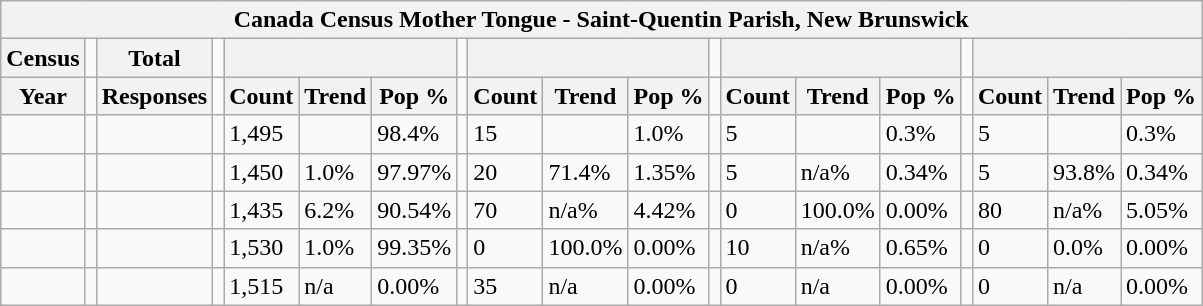<table class="wikitable">
<tr>
<th colspan="19">Canada Census Mother Tongue - Saint-Quentin Parish, New Brunswick</th>
</tr>
<tr>
<th>Census</th>
<td></td>
<th>Total</th>
<td colspan="1"></td>
<th colspan="3"></th>
<td colspan="1"></td>
<th colspan="3"></th>
<td colspan="1"></td>
<th colspan="3"></th>
<td colspan="1"></td>
<th colspan="3"></th>
</tr>
<tr>
<th>Year</th>
<td></td>
<th>Responses</th>
<td></td>
<th>Count</th>
<th>Trend</th>
<th>Pop %</th>
<td></td>
<th>Count</th>
<th>Trend</th>
<th>Pop %</th>
<td></td>
<th>Count</th>
<th>Trend</th>
<th>Pop %</th>
<td></td>
<th>Count</th>
<th>Trend</th>
<th>Pop %</th>
</tr>
<tr>
<td></td>
<td></td>
<td></td>
<td></td>
<td>1,495</td>
<td></td>
<td>98.4%</td>
<td></td>
<td>15</td>
<td></td>
<td>1.0%</td>
<td></td>
<td>5</td>
<td></td>
<td>0.3%</td>
<td></td>
<td>5</td>
<td></td>
<td>0.3%</td>
</tr>
<tr>
<td></td>
<td></td>
<td></td>
<td></td>
<td>1,450</td>
<td> 1.0%</td>
<td>97.97%</td>
<td></td>
<td>20</td>
<td> 71.4%</td>
<td>1.35%</td>
<td></td>
<td>5</td>
<td> n/a%</td>
<td>0.34%</td>
<td></td>
<td>5</td>
<td> 93.8%</td>
<td>0.34%</td>
</tr>
<tr>
<td></td>
<td></td>
<td></td>
<td></td>
<td>1,435</td>
<td> 6.2%</td>
<td>90.54%</td>
<td></td>
<td>70</td>
<td> n/a%</td>
<td>4.42%</td>
<td></td>
<td>0</td>
<td> 100.0%</td>
<td>0.00%</td>
<td></td>
<td>80</td>
<td> n/a%</td>
<td>5.05%</td>
</tr>
<tr>
<td></td>
<td></td>
<td></td>
<td></td>
<td>1,530</td>
<td> 1.0%</td>
<td>99.35%</td>
<td></td>
<td>0</td>
<td> 100.0%</td>
<td>0.00%</td>
<td></td>
<td>10</td>
<td> n/a%</td>
<td>0.65%</td>
<td></td>
<td>0</td>
<td> 0.0%</td>
<td>0.00%</td>
</tr>
<tr>
<td></td>
<td></td>
<td></td>
<td></td>
<td>1,515</td>
<td>n/a</td>
<td>0.00%</td>
<td></td>
<td>35</td>
<td>n/a</td>
<td>0.00%</td>
<td></td>
<td>0</td>
<td>n/a</td>
<td>0.00%</td>
<td></td>
<td>0</td>
<td>n/a</td>
<td>0.00%</td>
</tr>
</table>
